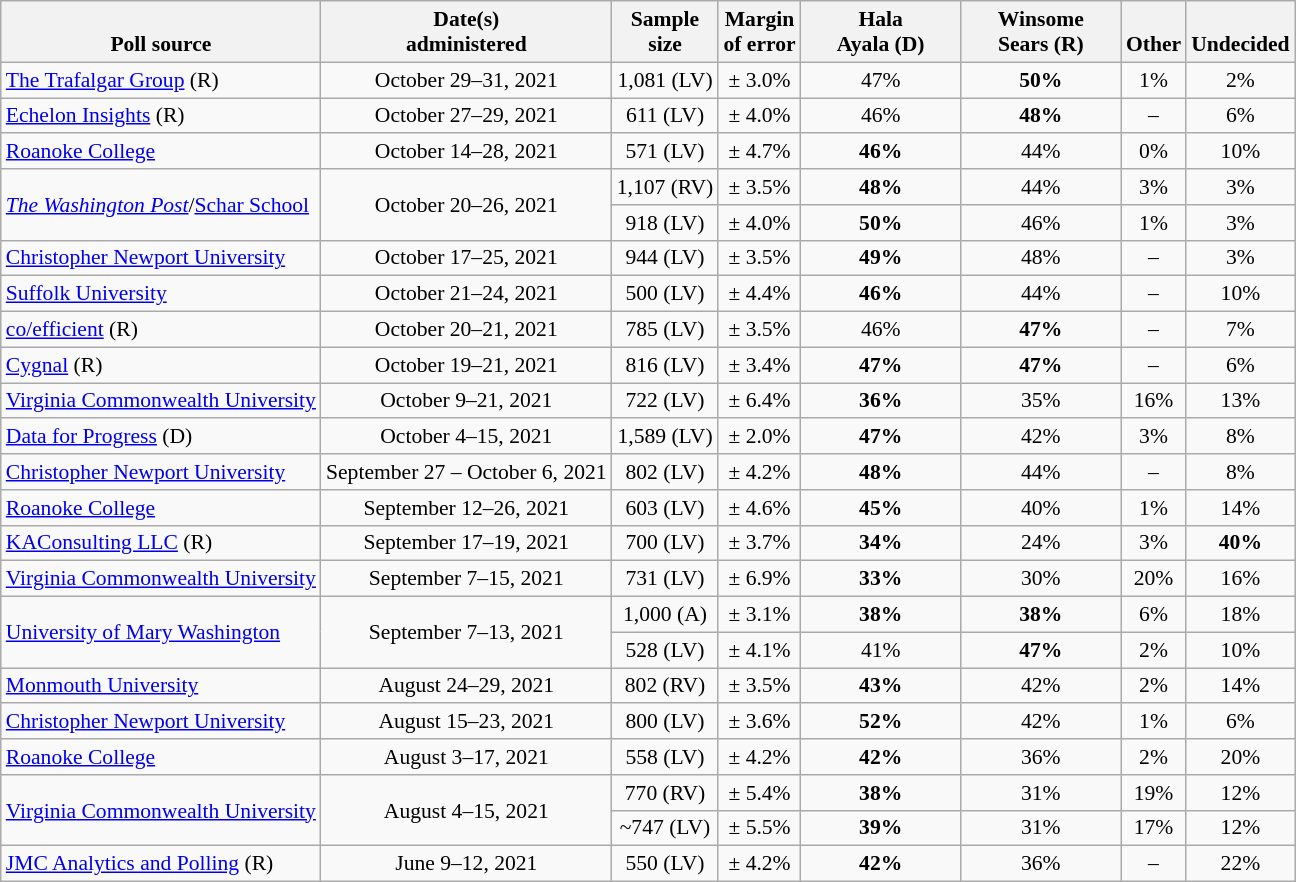<table class="wikitable" style="font-size:90%;text-align:center;">
<tr valign=bottom>
<th>Poll source</th>
<th>Date(s)<br>administered</th>
<th>Sample<br>size</th>
<th>Margin<br>of error</th>
<th style="width:100px;">Hala<br>Ayala (D)</th>
<th style="width:100px;">Winsome<br>Sears (R)</th>
<th>Other</th>
<th>Undecided</th>
</tr>
<tr>
<td style="text-align:left;"><a href='#'>The Trafalgar Group</a> (R)</td>
<td>October 29–31, 2021</td>
<td>1,081 (LV)</td>
<td>± 3.0%</td>
<td>47%</td>
<td><strong>50%</strong></td>
<td>1%</td>
<td>2%</td>
</tr>
<tr>
<td style="text-align:left;"><a href='#'>Echelon Insights</a> (R)</td>
<td>October 27–29, 2021</td>
<td>611 (LV)</td>
<td>± 4.0%</td>
<td>46%</td>
<td><strong>48%</strong></td>
<td>–</td>
<td>6%</td>
</tr>
<tr>
<td style="text-align:left;"><a href='#'>Roanoke College</a></td>
<td>October 14–28, 2021</td>
<td>571 (LV)</td>
<td>± 4.7%</td>
<td><strong>46%</strong></td>
<td>44%</td>
<td>0%</td>
<td>10%</td>
</tr>
<tr>
<td style="text-align:left;" rowspan="2"><em><a href='#'>The Washington Post</a></em>/<a href='#'>Schar School</a></td>
<td rowspan="2">October 20–26, 2021</td>
<td>1,107 (RV)</td>
<td>± 3.5%</td>
<td><strong>48%</strong></td>
<td>44%</td>
<td>3%</td>
<td>3%</td>
</tr>
<tr>
<td>918 (LV)</td>
<td>± 4.0%</td>
<td><strong>50%</strong></td>
<td>46%</td>
<td>1%</td>
<td>3%</td>
</tr>
<tr>
<td style="text-align:left;"><a href='#'>Christopher Newport University</a></td>
<td>October 17–25, 2021</td>
<td>944 (LV)</td>
<td>± 3.5%</td>
<td><strong>49%</strong></td>
<td>48%</td>
<td>–</td>
<td>3%</td>
</tr>
<tr>
<td style="text-align:left;"><a href='#'>Suffolk University</a></td>
<td>October 21–24, 2021</td>
<td>500 (LV)</td>
<td>± 4.4%</td>
<td><strong>46%</strong></td>
<td>44%</td>
<td>–</td>
<td>10%</td>
</tr>
<tr>
<td style="text-align:left;"><a href='#'>co/efficient</a> (R)</td>
<td>October 20–21, 2021</td>
<td>785 (LV)</td>
<td>± 3.5%</td>
<td>46%</td>
<td><strong>47%</strong></td>
<td>–</td>
<td>7%</td>
</tr>
<tr>
<td style="text-align:left;"><a href='#'>Cygnal</a> (R)</td>
<td>October 19–21, 2021</td>
<td>816 (LV)</td>
<td>± 3.4%</td>
<td><strong>47%</strong></td>
<td><strong>47%</strong></td>
<td>–</td>
<td>6%</td>
</tr>
<tr>
<td style="text-align:left;"><a href='#'>Virginia Commonwealth University</a></td>
<td>October 9–21, 2021</td>
<td>722 (LV)</td>
<td>± 6.4%</td>
<td><strong>36%</strong></td>
<td>35%</td>
<td>16%</td>
<td>13%</td>
</tr>
<tr>
<td style="text-align:left;"><a href='#'>Data for Progress</a> (D)</td>
<td>October 4–15, 2021</td>
<td>1,589 (LV)</td>
<td>± 2.0%</td>
<td><strong>47%</strong></td>
<td>42%</td>
<td>3%</td>
<td>8%</td>
</tr>
<tr>
<td style="text-align:left;"><a href='#'>Christopher Newport University</a></td>
<td>September 27 – October 6, 2021</td>
<td>802 (LV)</td>
<td>± 4.2%</td>
<td><strong>48%</strong></td>
<td>44%</td>
<td>–</td>
<td>8%</td>
</tr>
<tr>
<td style="text-align:left;"><a href='#'>Roanoke College</a></td>
<td>September 12–26, 2021</td>
<td>603 (LV)</td>
<td>± 4.6%</td>
<td><strong>45%</strong></td>
<td>40%</td>
<td>1%</td>
<td>14%</td>
</tr>
<tr>
<td style="text-align:left;"><a href='#'>KAConsulting LLC</a> (R)</td>
<td>September 17–19, 2021</td>
<td>700 (LV)</td>
<td>± 3.7%</td>
<td><strong>34%</strong></td>
<td>24%</td>
<td>3%</td>
<td><strong>40%</strong></td>
</tr>
<tr>
<td style="text-align:left;"><a href='#'>Virginia Commonwealth University</a></td>
<td>September 7–15, 2021</td>
<td>731 (LV)</td>
<td>± 6.9%</td>
<td><strong>33%</strong></td>
<td>30%</td>
<td>20%</td>
<td>16%</td>
</tr>
<tr>
<td style="text-align:left;" rowspan="2"><a href='#'>University of Mary Washington</a></td>
<td rowspan="2">September 7–13, 2021</td>
<td>1,000 (A)</td>
<td>± 3.1%</td>
<td><strong>38%</strong></td>
<td><strong>38%</strong></td>
<td>6%</td>
<td>18%</td>
</tr>
<tr>
<td>528 (LV)</td>
<td>± 4.1%</td>
<td>41%</td>
<td><strong>47%</strong></td>
<td>2%</td>
<td>10%</td>
</tr>
<tr>
<td style="text-align:left;"><a href='#'>Monmouth University</a></td>
<td>August 24–29, 2021</td>
<td>802 (RV)</td>
<td>± 3.5%</td>
<td><strong>43%</strong></td>
<td>42%</td>
<td>2%</td>
<td>14%</td>
</tr>
<tr>
<td style="text-align:left;"><a href='#'>Christopher Newport University</a></td>
<td>August 15–23, 2021</td>
<td>800 (LV)</td>
<td>± 3.6%</td>
<td><strong>52%</strong></td>
<td>42%</td>
<td>1%</td>
<td>6%</td>
</tr>
<tr>
<td style="text-align:left;"><a href='#'>Roanoke College</a></td>
<td>August 3–17, 2021</td>
<td>558 (LV)</td>
<td>± 4.2%</td>
<td><strong>42%</strong></td>
<td>36%</td>
<td>2%</td>
<td>20%</td>
</tr>
<tr>
<td style="text-align:left;" rowspan="2"><a href='#'>Virginia Commonwealth University</a></td>
<td rowspan="2">August 4–15, 2021</td>
<td>770 (RV)</td>
<td>± 5.4%</td>
<td><strong>38%</strong></td>
<td>31%</td>
<td>19%</td>
<td>12%</td>
</tr>
<tr>
<td>~747 (LV)</td>
<td>± 5.5%</td>
<td><strong>39%</strong></td>
<td>31%</td>
<td>17%</td>
<td>12%</td>
</tr>
<tr>
<td style="text-align:left;"><a href='#'>JMC Analytics and Polling</a> (R)</td>
<td>June 9–12, 2021</td>
<td>550 (LV)</td>
<td>± 4.2%</td>
<td><strong>42%</strong></td>
<td>36%</td>
<td>–</td>
<td>22%</td>
</tr>
</table>
